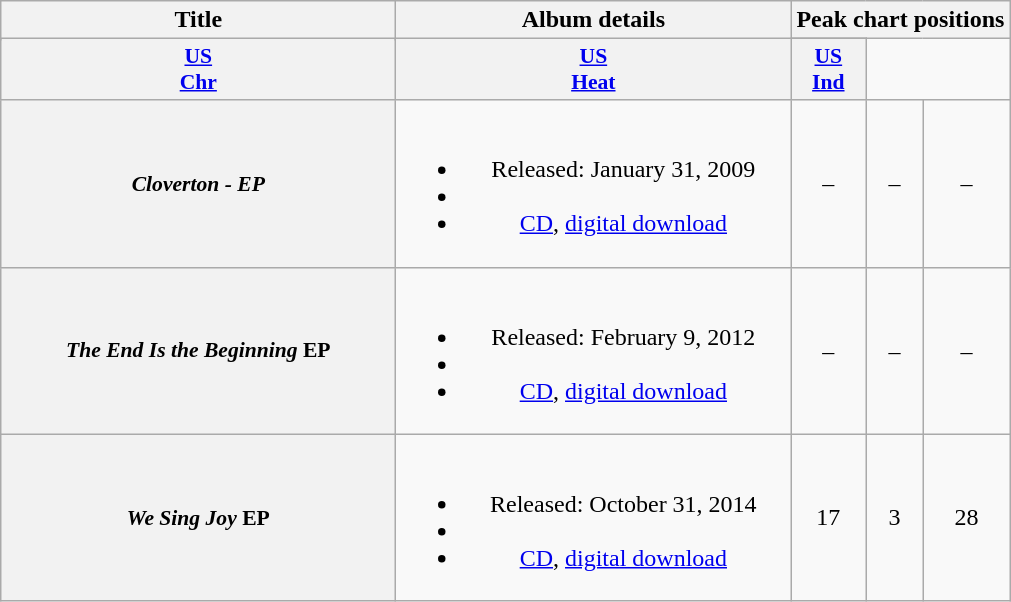<table class="wikitable plainrowheaders" style="text-align:center;">
<tr>
<th scope="col" rowspan="2" style="width:16em;">Title</th>
<th scope="col" rowspan="2" style="width:16em;">Album details</th>
<th scope="col" colspan="3">Peak chart positions</th>
</tr>
<tr>
</tr>
<tr>
<th style="width:3em; font-size:90%"><a href='#'>US<br>Chr</a></th>
<th style="width:3em; font-size:90%"><a href='#'>US<br>Heat</a></th>
<th style="width:3em; font-size:90%"><a href='#'>US<br>Ind</a></th>
</tr>
<tr>
<th style="width:3em; font-size:90%"><em>Cloverton - EP</em></th>
<td><br><ul><li>Released: January 31, 2009</li><li></li><li><a href='#'>CD</a>, <a href='#'>digital download</a></li></ul></td>
<td>–</td>
<td>–</td>
<td>–</td>
</tr>
<tr>
<th style="width:3em; font-size:90%"><em>The End Is the Beginning</em> EP</th>
<td><br><ul><li>Released: February 9, 2012</li><li></li><li><a href='#'>CD</a>, <a href='#'>digital download</a></li></ul></td>
<td>–</td>
<td>–</td>
<td>–</td>
</tr>
<tr>
<th style="width:3em; font-size:90%"><em>We Sing Joy</em> EP</th>
<td><br><ul><li>Released: October 31, 2014</li><li></li><li><a href='#'>CD</a>, <a href='#'>digital download</a></li></ul></td>
<td>17</td>
<td>3</td>
<td>28</td>
</tr>
</table>
